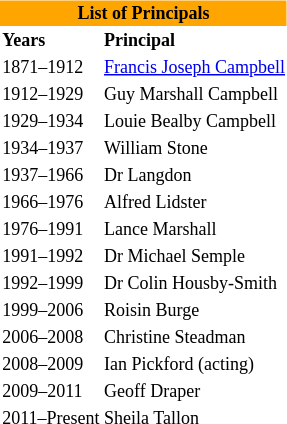<table class="toccolors" style="float: right; margin-left: 1em; font-size: 75%;" cellspacing="1">
<tr>
<th colspan="2" style="text-align: center; background:orange;">List of Principals</th>
</tr>
<tr>
<td header1><strong>Years</strong></td>
<td heade2><strong>Principal</strong></td>
</tr>
<tr>
<td>1871–1912</td>
<td><a href='#'>Francis Joseph Campbell</a></td>
</tr>
<tr>
<td>1912–1929</td>
<td>Guy Marshall Campbell</td>
</tr>
<tr>
<td>1929–1934</td>
<td>Louie Bealby Campbell</td>
</tr>
<tr>
<td>1934–1937</td>
<td>William Stone</td>
</tr>
<tr>
<td>1937–1966</td>
<td>Dr Langdon</td>
</tr>
<tr>
<td>1966–1976</td>
<td>Alfred Lidster</td>
</tr>
<tr>
<td>1976–1991</td>
<td>Lance Marshall</td>
</tr>
<tr>
<td>1991–1992</td>
<td>Dr Michael Semple</td>
</tr>
<tr>
<td>1992–1999</td>
<td>Dr Colin Housby-Smith</td>
</tr>
<tr>
<td>1999–2006</td>
<td>Roisin Burge</td>
</tr>
<tr>
<td>2006–2008</td>
<td>Christine Steadman</td>
</tr>
<tr>
<td>2008–2009</td>
<td>Ian Pickford (acting)</td>
</tr>
<tr>
<td>2009–2011</td>
<td>Geoff Draper</td>
</tr>
<tr>
<td>2011–Present</td>
<td>Sheila Tallon</td>
</tr>
</table>
